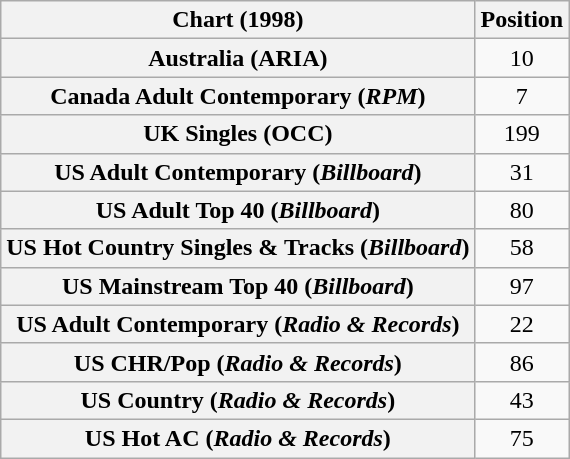<table class="wikitable sortable plainrowheaders" style="text-align:center">
<tr>
<th scope="col">Chart (1998)</th>
<th scope="col">Position</th>
</tr>
<tr>
<th scope="row">Australia (ARIA)</th>
<td>10</td>
</tr>
<tr>
<th scope="row">Canada Adult Contemporary (<em>RPM</em>)</th>
<td>7</td>
</tr>
<tr>
<th scope="row">UK Singles (OCC)</th>
<td>199</td>
</tr>
<tr>
<th scope="row">US Adult Contemporary (<em>Billboard</em>)</th>
<td>31</td>
</tr>
<tr>
<th scope="row">US Adult Top 40 (<em>Billboard</em>)</th>
<td>80</td>
</tr>
<tr>
<th scope="row">US Hot Country Singles & Tracks (<em>Billboard</em>)</th>
<td>58</td>
</tr>
<tr>
<th scope="row">US Mainstream Top 40 (<em>Billboard</em>)</th>
<td>97</td>
</tr>
<tr>
<th scope="row">US Adult Contemporary (<em>Radio & Records</em>)</th>
<td>22</td>
</tr>
<tr>
<th scope="row">US CHR/Pop (<em>Radio & Records</em>)</th>
<td>86</td>
</tr>
<tr>
<th scope="row">US Country (<em>Radio & Records</em>)</th>
<td>43</td>
</tr>
<tr>
<th scope="row">US Hot AC (<em>Radio & Records</em>)</th>
<td>75</td>
</tr>
</table>
